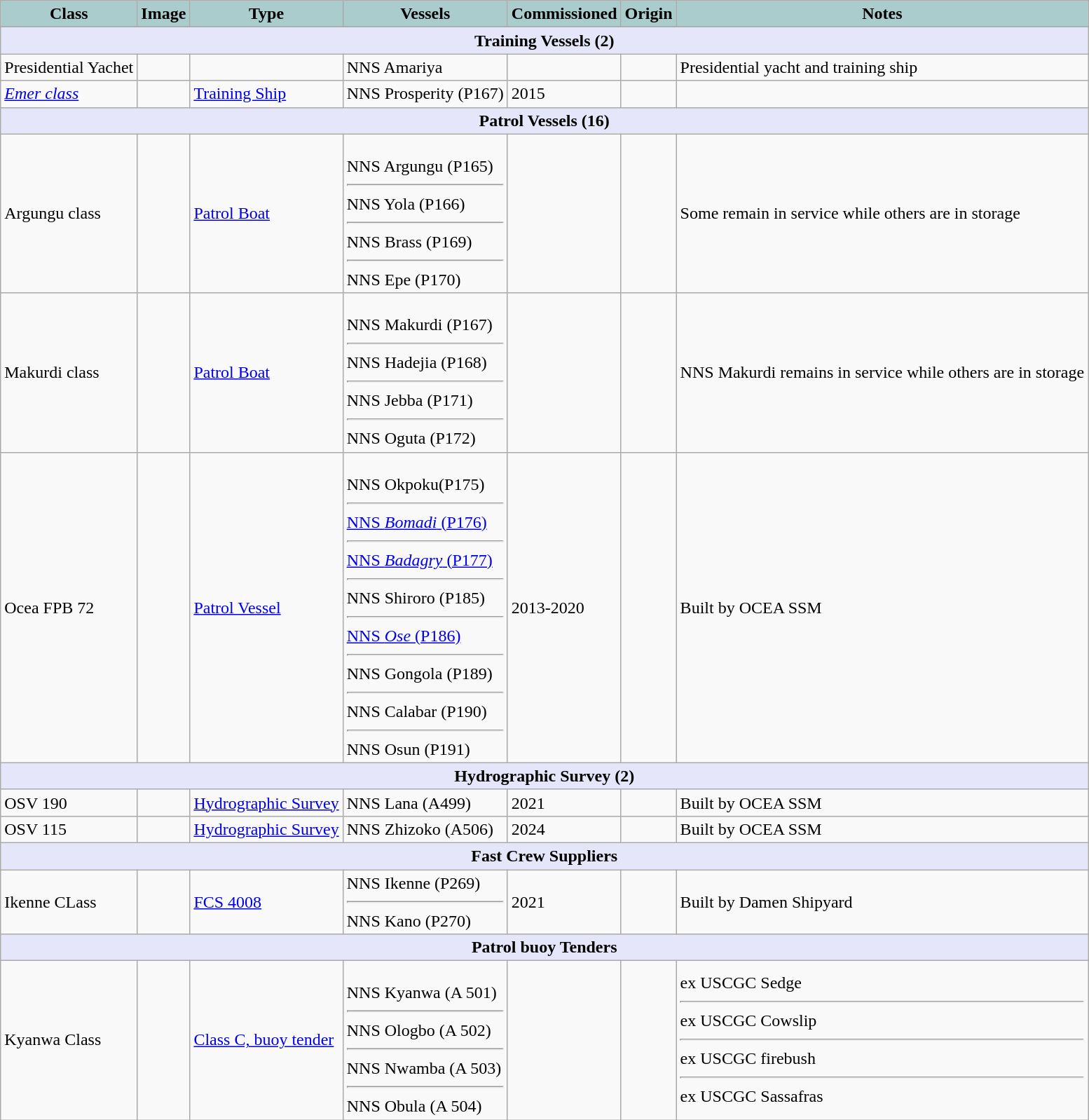<table class="wikitable" background: #CEF6F5>
<tr>
<th style="text-align: center; background:#acc">Class</th>
<th style="text-align: center; background:#acc">Image</th>
<th style="text-align: center; background:#acc">Type</th>
<th style="text-align: center; background:#acc">Vessels</th>
<th style="text-align: center; background:#acc">Commissioned</th>
<th style="text-align: center; background:#acc">Origin</th>
<th style="text-align: center; background:#acc">Notes</th>
</tr>
<tr>
</tr>
<tr>
<th colspan="7" style="background: lavender;">Training Vessels (2)</th>
</tr>
<tr>
<td>Presidential Yachet</td>
<td></td>
<td></td>
<td>NNS Amariya</td>
<td></td>
<td></td>
<td>Presidential yacht and training ship</td>
</tr>
<tr>
<td><a href='#'><em>Emer class</em></a></td>
<td></td>
<td><a href='#'>Training Ship</a></td>
<td>NNS Prosperity (P167)</td>
<td>2015</td>
<td></td>
<td></td>
</tr>
<tr>
<th colspan="7" style="background: lavender;">Patrol Vessels (16)</th>
</tr>
<tr>
<td>Argungu class</td>
<td></td>
<td><a href='#'>Patrol Boat</a></td>
<td><br>NNS Argungu (P165) <hr> NNS Yola (P166) <hr> NNS Brass (P169) <hr>NNS Epe (P170)</td>
<td></td>
<td></td>
<td>Some remain in service while others are in storage</td>
</tr>
<tr>
<td>Makurdi class</td>
<td></td>
<td><a href='#'>Patrol Boat</a></td>
<td><br>NNS Makurdi (P167) <hr> NNS Hadejia (P168) <hr> NNS Jebba (P171) <hr>NNS Oguta (P172)</td>
<td></td>
<td></td>
<td>NNS Makurdi remains in service while others are in storage</td>
</tr>
<tr>
<td>Ocea FPB 72</td>
<td></td>
<td><a href='#'>Patrol Vessel</a></td>
<td><br>NNS Okpoku(P175) <hr> <a href='#'>NNS <em>Bomadi</em> (P176)</a> <hr> <a href='#'>NNS <em>Badagry</em> (P177)</a> <hr> NNS Shiroro (P185) <hr> <a href='#'>NNS <em>Ose</em> (P186)</a>  <hr> NNS Gongola (P189) <hr> NNS Calabar (P190) <hr> NNS Osun (P191)</td>
<td>2013-2020</td>
<td></td>
<td>Built by OCEA SSM</td>
</tr>
<tr>
<th colspan="7" style="background: lavender;">Hydrographic Survey (2)</th>
</tr>
<tr>
<td>OSV 190</td>
<td></td>
<td><a href='#'>Hydrographic Survey</a></td>
<td>NNS Lana (A499)</td>
<td>2021</td>
<td></td>
<td>Built by OCEA SSM</td>
</tr>
<tr>
<td>OSV 115</td>
<td></td>
<td><a href='#'>Hydrographic Survey</a></td>
<td>NNS Zhizoko (A506)</td>
<td>2024</td>
<td></td>
<td>Built by OCEA SSM</td>
</tr>
<tr>
<th colspan="7" style="background: lavender;">Fast Crew Suppliers</th>
</tr>
<tr>
<td>Ikenne CLass</td>
<td></td>
<td><a href='#'>FCS 4008</a></td>
<td>NNS Ikenne (P269) <hr> NNS Kano (P270)</td>
<td>2021</td>
<td></td>
<td>Built by Damen Shipyard</td>
</tr>
<tr>
<th colspan="7" style="background: lavender;">Patrol buoy Tenders</th>
</tr>
<tr>
<td>Kyanwa Class</td>
<td></td>
<td><a href='#'>Class C, buoy tender</a></td>
<td><br>NNS Kyanwa (A 501) <hr> NNS Ologbo (A 502)<hr>NNS Nwamba (A 503) <hr> NNS Obula (A 504)</td>
<td></td>
<td></td>
<td>ex USCGC Sedge <hr> ex USCGC Cowslip <hr> ex USCGC firebush <hr> ex USCGC Sassafras</td>
</tr>
</table>
